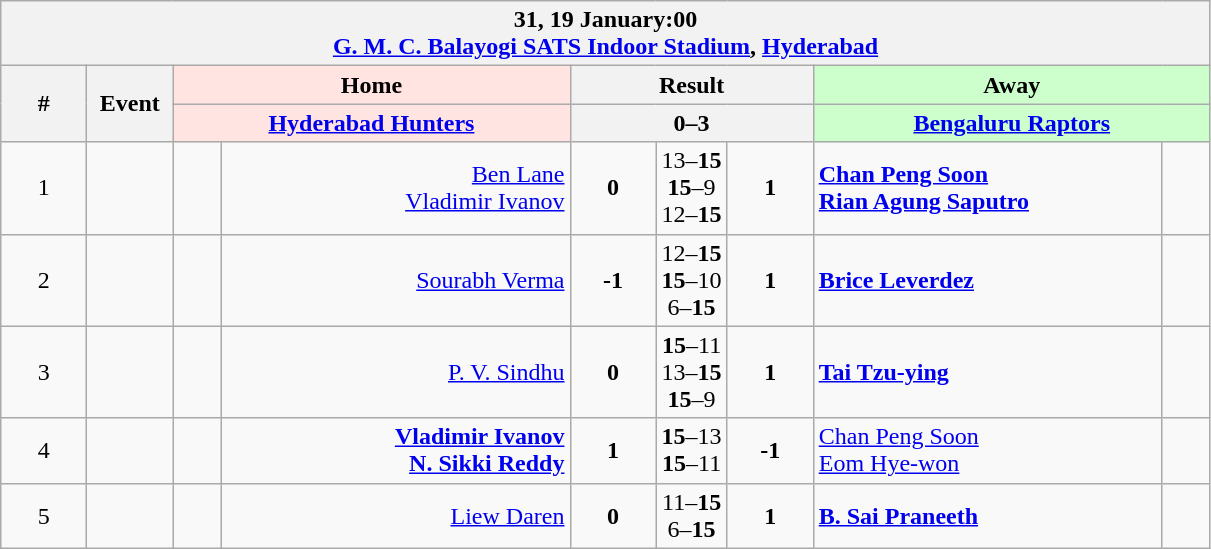<table class="wikitable">
<tr>
<th colspan="9">31, 19 January:00<br><a href='#'>G. M. C. Balayogi SATS Indoor Stadium</a>, <a href='#'>Hyderabad</a></th>
</tr>
<tr>
<th rowspan="2" width="50">#</th>
<th rowspan="2" width="50">Event</th>
<th colspan="2" width="250" style="background-color:#ffe4e1">Home</th>
<th colspan="3" width="150">Result</th>
<th colspan="2" width="250" style="background-color:#ccffcc">Away</th>
</tr>
<tr>
<th colspan="2" style="background-color:#ffe4e1"><a href='#'>Hyderabad Hunters</a></th>
<th colspan="3">0–3</th>
<th colspan="2" style="background-color:#ccffcc"><a href='#'>Bengaluru Raptors</a></th>
</tr>
<tr>
<td align="center">1</td>
<td align="center"></td>
<td align="center" width="25"></td>
<td align="right" width="225"><a href='#'>Ben Lane</a> <br><a href='#'>Vladimir Ivanov</a> </td>
<td align="center" width="50"><strong>0</strong></td>
<td align="center">13–<strong>15</strong><br><strong>15</strong>–9<br>12–<strong>15</strong></td>
<td align="center" width="50"><strong>1</strong></td>
<td align="left" width="225"><strong> <a href='#'>Chan Peng Soon</a><br> <a href='#'>Rian Agung Saputro</a></strong></td>
<td align="center" width="25"></td>
</tr>
<tr>
<td align="center">2</td>
<td align="center"></td>
<td align="center"></td>
<td align="right"><a href='#'>Sourabh Verma</a> </td>
<td align="center"><strong>-1</strong></td>
<td align="center">12–<strong>15</strong><br><strong>15</strong>–10<br>6–<strong>15</strong></td>
<td align="center"><strong>1</strong></td>
<td align="left"><strong> <a href='#'>Brice Leverdez</a></strong></td>
<td align="center"></td>
</tr>
<tr>
<td align="center">3</td>
<td align="center"></td>
<td align="center"></td>
<td align="right"><a href='#'>P. V. Sindhu</a> </td>
<td align="center"><strong>0</strong></td>
<td align="center"><strong>15</strong>–11<br>13–<strong>15</strong><br><strong>15</strong>–9</td>
<td align="center"><strong>1</strong></td>
<td align="left"><strong> <a href='#'>Tai Tzu-ying</a></strong></td>
<td align="center"></td>
</tr>
<tr>
<td align="center">4</td>
<td align="center"></td>
<td align="center"></td>
<td align="right"><strong><a href='#'>Vladimir Ivanov</a> <br><a href='#'>N. Sikki Reddy</a> </strong></td>
<td align="center"><strong>1</strong></td>
<td align="center"><strong>15</strong>–13<br><strong>15</strong>–11</td>
<td align="center"><strong>-1</strong></td>
<td align="left"> <a href='#'>Chan Peng Soon</a><br> <a href='#'>Eom Hye-won</a></td>
<td align="center"></td>
</tr>
<tr>
<td align="center">5</td>
<td align="center"></td>
<td align="center"></td>
<td align="right"><a href='#'>Liew Daren</a> </td>
<td align="center"><strong>0</strong></td>
<td align="center">11–<strong>15</strong><br>6–<strong>15</strong></td>
<td align="center"><strong>1</strong></td>
<td align="left"><strong> <a href='#'>B. Sai Praneeth</a></strong></td>
<td align="center"></td>
</tr>
</table>
